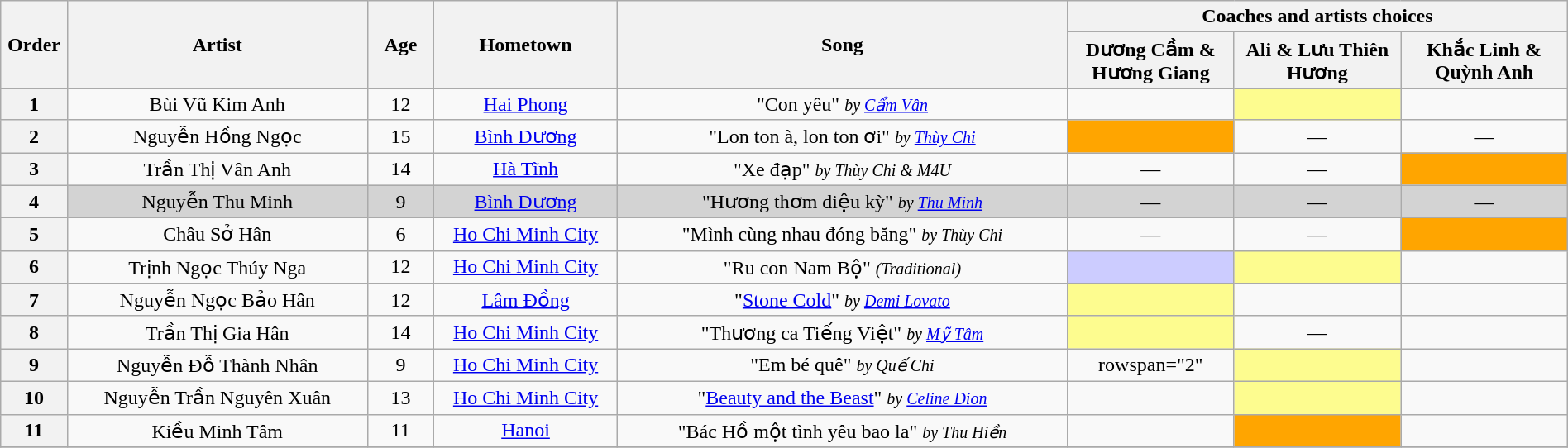<table class="wikitable" style="text-align:center; width:100%;">
<tr>
<th scope="col" rowspan="2" style="width:04%;">Order</th>
<th scope="col" rowspan="2" style="width:18%;">Artist</th>
<th scope="col" rowspan="2" style="width:04%;">Age</th>
<th scope="col" rowspan="2" style="width:11%;">Hometown</th>
<th scope="col" rowspan="2" style="width:27%;">Song</th>
<th scope="col" colspan="4" style="width:30%;">Coaches and artists choices</th>
</tr>
<tr>
<th style="width:10%;">Dương Cầm & Hương Giang</th>
<th style="width:10%;">Ali & Lưu Thiên Hương</th>
<th style="width:10%;">Khắc Linh & Quỳnh Anh</th>
</tr>
<tr>
<th scope="row">1</th>
<td>Bùi Vũ Kim Anh</td>
<td>12</td>
<td><a href='#'>Hai Phong</a></td>
<td>"Con yêu" <small><em>by <a href='#'>Cẩm Vân</a></em></small></td>
<td style="text-align:center;"></td>
<td style="background:#fdfc8f;text-align:center;"></td>
<td style="text-align:center;"></td>
</tr>
<tr>
<th scope="row">2</th>
<td>Nguyễn Hồng Ngọc</td>
<td>15</td>
<td><a href='#'>Bình Dương</a></td>
<td>"Lon ton à, lon ton ơi" <small><em>by <a href='#'>Thùy Chi</a></em></small></td>
<td style="background:orange;text-align:center;"></td>
<td style="text-align:center;">—</td>
<td style="text-align:center;">—</td>
</tr>
<tr>
<th scope="row">3</th>
<td>Trần Thị Vân Anh</td>
<td>14</td>
<td><a href='#'>Hà Tĩnh</a></td>
<td>"Xe đạp" <small><em>by Thùy Chi & M4U</em></small></td>
<td style="text-align:center;">—</td>
<td style="text-align:center;">—</td>
<td style="background:orange;text-align:center;"></td>
</tr>
<tr>
<th scope="row">4</th>
<td style="background:lightgrey;">Nguyễn Thu Minh</td>
<td style="background:lightgrey;">9</td>
<td style="background:lightgrey;"><a href='#'>Bình Dương</a></td>
<td style="background:lightgrey;">"Hương thơm diệu kỳ" <small><em>by <a href='#'>Thu Minh</a></em></small></td>
<td style="background:lightgrey;text-align:center;">—</td>
<td style="background:lightgrey;text-align:center;">—</td>
<td style="background:lightgrey;text-align:center;">—</td>
</tr>
<tr>
<th scope="row">5</th>
<td>Châu Sở Hân</td>
<td>6</td>
<td><a href='#'>Ho Chi Minh City</a></td>
<td>"Mình cùng nhau đóng băng" <small><em>by Thùy Chi</em></small></td>
<td style="text-align:center;">—</td>
<td style="text-align:center;">—</td>
<td style="background:orange;text-align:center;"></td>
</tr>
<tr>
<th scope="row">6</th>
<td>Trịnh Ngọc Thúy Nga</td>
<td>12</td>
<td><a href='#'>Ho Chi Minh City</a></td>
<td>"Ru con Nam Bộ" <small><em>(Traditional)</em></small></td>
<td style="background:#ccf;text-align:center;"></td>
<td style="background:#fdfc8f;text-align:center;"></td>
<td style="text-align:center;"></td>
</tr>
<tr>
<th scope="row">7</th>
<td>Nguyễn Ngọc Bảo Hân</td>
<td>12</td>
<td><a href='#'>Lâm Đồng</a></td>
<td>"<a href='#'>Stone Cold</a>" <small><em>by <a href='#'>Demi Lovato</a></em></small></td>
<td style="background:#fdfc8f;text-align:center;"></td>
<td style="text-align:center;"></td>
<td style="text-align:center;"></td>
</tr>
<tr>
<th scope="row">8</th>
<td>Trần Thị Gia Hân</td>
<td>14</td>
<td><a href='#'>Ho Chi Minh City</a></td>
<td>"Thương ca Tiếng Việt" <small><em>by <a href='#'>Mỹ Tâm</a></em></small></td>
<td style="background:#fdfc8f;text-align:center;"></td>
<td style="text-align:center;">—</td>
<td style="text-align:center;"></td>
</tr>
<tr>
<th scope="row">9</th>
<td>Nguyễn Đỗ Thành Nhân</td>
<td>9</td>
<td><a href='#'>Ho Chi Minh City</a></td>
<td>"Em bé quê" <small><em>by Quế Chi</em></small></td>
<td>rowspan="2" </td>
<td style="background:#fdfc8f;text-align:center;"></td>
<td style="text-align:center;"></td>
</tr>
<tr>
<th scope="row">10</th>
<td>Nguyễn Trần Nguyên Xuân</td>
<td>13</td>
<td><a href='#'>Ho Chi Minh City</a></td>
<td>"<a href='#'>Beauty and the Beast</a>" <small><em>by <a href='#'>Celine Dion</a></em></small></td>
<td style="text-align:center;"></td>
<td style="background:#fdfc8f;text-align:center;"></td>
</tr>
<tr>
<th scope="row">11</th>
<td>Kiều Minh Tâm</td>
<td>11</td>
<td><a href='#'>Hanoi</a></td>
<td>"Bác Hồ một tình yêu bao la" <small><em>by Thu Hiền</em></small></td>
<td></td>
<td style="background:orange;text-align:center;"></td>
<td></td>
</tr>
<tr>
</tr>
</table>
